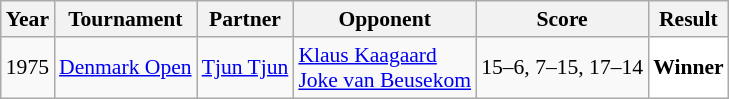<table class="sortable wikitable" style="font-size: 90%;">
<tr>
<th>Year</th>
<th>Tournament</th>
<th>Partner</th>
<th>Opponent</th>
<th>Score</th>
<th>Result</th>
</tr>
<tr>
<td align="center">1975</td>
<td align="left"><a href='#'>Denmark Open</a></td>
<td align="left"> <a href='#'>Tjun Tjun</a></td>
<td align="left"> <a href='#'>Klaus Kaagaard</a><br> <a href='#'>Joke van Beusekom</a></td>
<td align="left">15–6, 7–15, 17–14</td>
<td style="text-align:left; background:white"> <strong>Winner</strong></td>
</tr>
</table>
